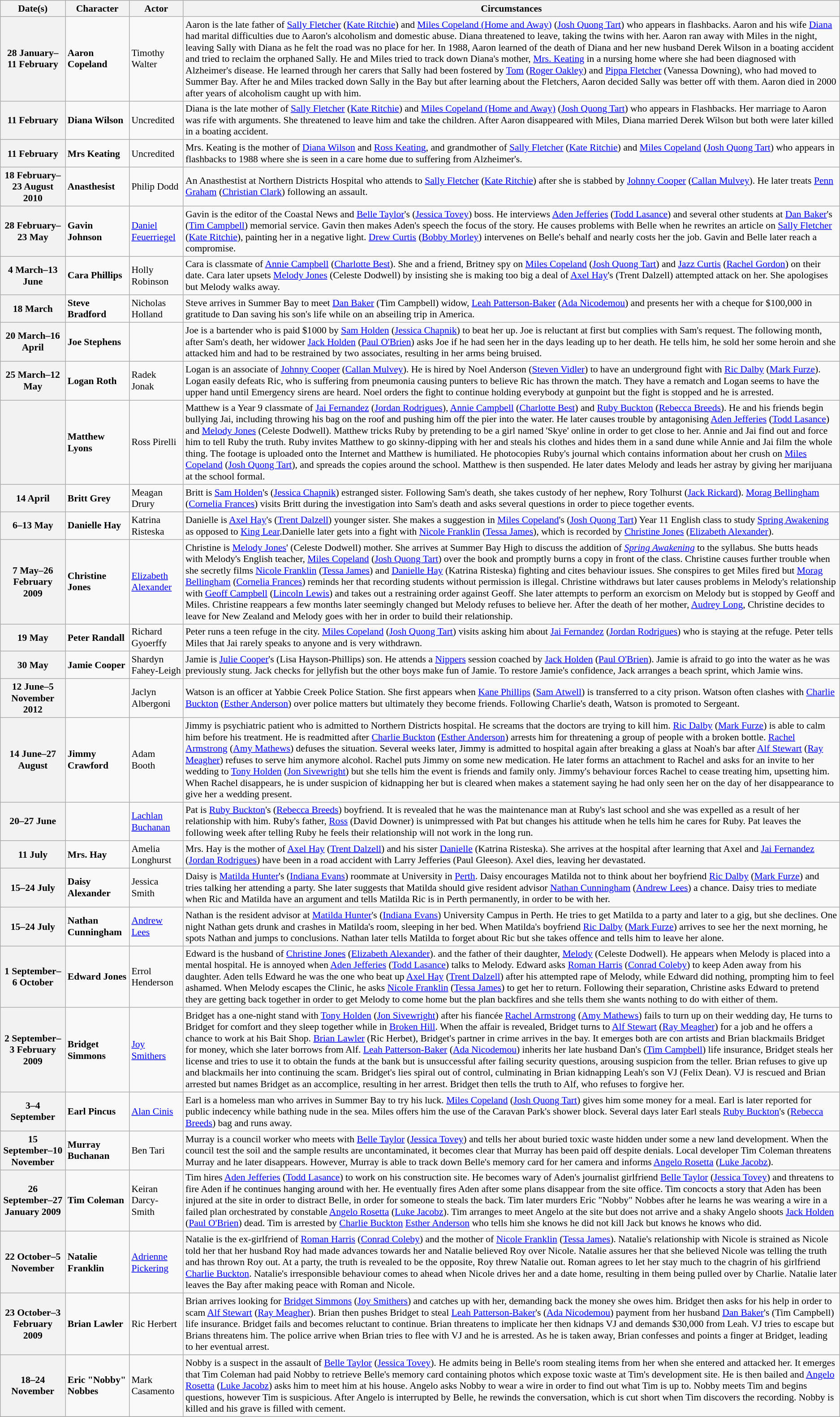<table class="wikitable plainrowheaders" style="font-size:90%">
<tr>
<th scope="col">Date(s)</th>
<th scope="col">Character</th>
<th scope="col">Actor</th>
<th scope="col">Circumstances</th>
</tr>
<tr>
<th scope="row">28 January–11 February</th>
<td><strong>Aaron Copeland</strong></td>
<td>Timothy Walter</td>
<td>Aaron is the late father of <a href='#'>Sally Fletcher</a> (<a href='#'>Kate Ritchie</a>) and <a href='#'>Miles Copeland (Home and Away)</a> (<a href='#'>Josh Quong Tart</a>) who appears in flashbacks. Aaron and his wife <a href='#'>Diana</a> had marital difficulties due to Aaron's alcoholism and domestic abuse. Diana threatened to leave, taking the twins with her. Aaron ran away with Miles in the night, leaving Sally with Diana as he felt the road was no place for her. In 1988, Aaron learned of the death of Diana and her new husband Derek Wilson in a boating accident and tried to reclaim the orphaned Sally. He and Miles tried to track down Diana's mother, <a href='#'>Mrs. Keating</a> in a nursing home where she had been diagnosed with Alzheimer's disease. He learned through her carers that Sally had been fostered by <a href='#'>Tom</a> (<a href='#'>Roger Oakley</a>) and <a href='#'>Pippa Fletcher</a> (Vanessa Downing), who had moved to Summer Bay. After he and Miles tracked down Sally in the Bay but after learning about the Fletchers, Aaron decided Sally was better off with them. Aaron died in 2000 after years of alcoholism caught up with him.</td>
</tr>
<tr>
<th scope="row">11 February</th>
<td><strong>Diana Wilson</strong></td>
<td>Uncredited</td>
<td>Diana is the late mother of <a href='#'>Sally Fletcher</a> (<a href='#'>Kate Ritchie</a>) and <a href='#'>Miles Copeland (Home and Away)</a> (<a href='#'>Josh Quong Tart</a>) who appears in Flashbacks. Her marriage to Aaron was rife with arguments. She threatened to leave him and take the children. After Aaron disappeared with Miles, Diana married Derek Wilson but both were later killed in a boating accident.</td>
</tr>
<tr>
<th scope="row">11 February</th>
<td><strong>Mrs Keating</strong></td>
<td>Uncredited</td>
<td>Mrs. Keating is the mother of <a href='#'>Diana Wilson</a> and <a href='#'>Ross Keating</a>, and grandmother of <a href='#'>Sally Fletcher</a> (<a href='#'>Kate Ritchie</a>) and <a href='#'>Miles Copeland</a> (<a href='#'>Josh Quong Tart</a>) who appears in flashbacks to 1988 where she is seen in a care home due to suffering from Alzheimer's.</td>
</tr>
<tr>
<th scope="row">18 February–23 August 2010</th>
<td><strong>Anasthesist</strong></td>
<td>Philip Dodd</td>
<td>An Anasthestist at Northern Districts Hospital who attends to <a href='#'>Sally Fletcher</a> (<a href='#'>Kate Ritchie</a>) after she is stabbed by <a href='#'>Johnny Cooper</a> (<a href='#'>Callan Mulvey</a>). He later treats <a href='#'>Penn Graham</a> (<a href='#'>Christian Clark</a>) following an assault.</td>
</tr>
<tr>
<th scope="row">28 February–23 May</th>
<td><strong>Gavin Johnson</strong></td>
<td><a href='#'>Daniel Feuerriegel</a></td>
<td>Gavin is the editor of the Coastal News and <a href='#'>Belle Taylor</a>'s (<a href='#'>Jessica Tovey</a>) boss. He interviews <a href='#'>Aden Jefferies</a> (<a href='#'>Todd Lasance</a>) and several other students at <a href='#'>Dan Baker</a>'s (<a href='#'>Tim Campbell</a>) memorial service. Gavin then makes Aden's speech the focus of the story. He causes problems with Belle when he rewrites an article on <a href='#'>Sally Fletcher</a> (<a href='#'>Kate Ritchie</a>), painting her in a negative light. <a href='#'>Drew Curtis</a> (<a href='#'>Bobby Morley</a>) intervenes on Belle's behalf and nearly costs her the job. Gavin and Belle later reach a compromise.</td>
</tr>
<tr>
<th scope="row">4 March–13 June</th>
<td><strong>Cara Phillips</strong></td>
<td>Holly Robinson</td>
<td>Cara is classmate of <a href='#'>Annie Campbell</a> (<a href='#'>Charlotte Best</a>). She and a friend, Britney spy on <a href='#'>Miles Copeland</a> (<a href='#'>Josh Quong Tart</a>) and <a href='#'>Jazz Curtis</a> (<a href='#'>Rachel Gordon</a>) on their date. Cara later upsets <a href='#'>Melody Jones</a> (Celeste Dodwell) by insisting she is making too big a deal of <a href='#'>Axel Hay</a>'s (Trent Dalzell) attempted attack on her. She apologises but Melody walks away.</td>
</tr>
<tr>
<th scope="row">18 March</th>
<td><strong>Steve Bradford</strong></td>
<td>Nicholas Holland</td>
<td>Steve arrives in Summer Bay to meet <a href='#'>Dan Baker</a> (Tim Campbell) widow, <a href='#'>Leah Patterson-Baker</a> (<a href='#'>Ada Nicodemou</a>) and presents her with a cheque for $100,000 in gratitude to Dan saving his son's life while on an abseiling trip in America.</td>
</tr>
<tr>
<th scope="row">20 March–16 April</th>
<td><strong>Joe Stephens</strong></td>
<td></td>
<td>Joe is a bartender who is paid $1000 by <a href='#'>Sam Holden</a> (<a href='#'>Jessica Chapnik</a>) to beat her up. Joe is reluctant at first but complies with Sam's request. The following month, after Sam's death, her widower <a href='#'>Jack Holden</a> (<a href='#'>Paul O'Brien</a>) asks Joe if he had seen her in the days leading up to her death. He tells him, he sold her some heroin and she attacked him and had to be restrained by two associates, resulting in her arms being bruised.</td>
</tr>
<tr>
<th scope="row">25 March–12 May</th>
<td><strong>Logan Roth</strong></td>
<td>Radek Jonak</td>
<td>Logan is an associate of <a href='#'>Johnny Cooper</a> (<a href='#'>Callan Mulvey</a>). He is hired by Noel Anderson (<a href='#'>Steven Vidler</a>) to have an underground fight with <a href='#'>Ric Dalby</a> (<a href='#'>Mark Furze</a>). Logan easily defeats Ric, who is suffering from pneumonia causing punters to believe Ric has thrown the match. They have a rematch and Logan seems to have the upper hand until Emergency sirens are heard. Noel orders the fight to continue holding everybody at gunpoint but the fight is stopped and he is arrested.</td>
</tr>
<tr>
<th scope="row"></th>
<td><strong>Matthew Lyons</strong></td>
<td>Ross Pirelli</td>
<td>Matthew is a Year 9 classmate of <a href='#'>Jai Fernandez</a> (<a href='#'>Jordan Rodrigues</a>), <a href='#'>Annie Campbell</a> (<a href='#'>Charlotte Best</a>) and <a href='#'>Ruby Buckton</a> (<a href='#'>Rebecca Breeds</a>). He and his friends begin bullying Jai, including throwing his bag on the roof and pushing him off the pier into the water. He later causes trouble by antagonising <a href='#'>Aden Jefferies</a> (<a href='#'>Todd Lasance</a>) and <a href='#'>Melody Jones</a> (Celeste Dodwell). Matthew tricks Ruby by pretending to be a girl named 'Skye' online in order to get close to her. Annie and Jai find out and force him to tell Ruby the truth. Ruby invites Matthew to go skinny-dipping with her and steals his clothes and hides them in a sand dune while Annie and Jai film the whole thing. The footage is uploaded onto the Internet and Matthew is humiliated. He photocopies Ruby's journal which contains information about her crush on <a href='#'>Miles Copeland</a> (<a href='#'>Josh Quong Tart</a>), and spreads the copies around the school. Matthew is then suspended. He later dates Melody and leads her astray by giving her marijuana at the school formal.</td>
</tr>
<tr>
<th scope="row">14 April</th>
<td><strong>Britt Grey</strong></td>
<td>Meagan Drury</td>
<td>Britt is <a href='#'>Sam Holden</a>'s (<a href='#'>Jessica Chapnik</a>) estranged sister. Following Sam's death, she takes custody of her nephew, Rory Tolhurst (<a href='#'>Jack Rickard</a>). <a href='#'>Morag Bellingham</a> (<a href='#'>Cornelia Frances</a>) visits Britt during the investigation into Sam's death and asks several questions in order to piece together events.</td>
</tr>
<tr>
<th scope="row">6–13 May</th>
<td><strong>Danielle Hay</strong></td>
<td>Katrina Risteska</td>
<td>Danielle is <a href='#'>Axel Hay</a>'s (<a href='#'>Trent Dalzell</a>) younger sister. She makes a suggestion in <a href='#'>Miles Copeland</a>'s (<a href='#'>Josh Quong Tart</a>) Year 11 English class to study <a href='#'>Spring Awakening</a> as opposed to <a href='#'>King Lear</a>.Danielle later gets into a fight with <a href='#'>Nicole Franklin</a> (<a href='#'>Tessa James</a>), which is recorded by <a href='#'>Christine Jones</a> (<a href='#'>Elizabeth Alexander</a>).</td>
</tr>
<tr>
<th scope="row">7 May–26 February 2009</th>
<td><strong>Christine Jones</strong></td>
<td><a href='#'>Elizabeth Alexander</a></td>
<td>Christine is <a href='#'>Melody Jones</a>' (Celeste Dodwell) mother. She arrives at Summer Bay High to discuss the addition of <em><a href='#'>Spring Awakening</a></em> to the syllabus. She butts heads with Melody's English teacher, <a href='#'>Miles Copeland</a> (<a href='#'>Josh Quong Tart</a>) over the book and promptly burns a copy in front of the class. Christine causes further trouble when she secretly films <a href='#'>Nicole Franklin</a> (<a href='#'>Tessa James</a>) and <a href='#'>Danielle Hay</a> (Katrina Risteska) fighting and cites behaviour issues. She conspires to get Miles fired but <a href='#'>Morag Bellingham</a> (<a href='#'>Cornelia Frances</a>) reminds her that recording students without permission is illegal. Christine withdraws but later causes problems in Melody's relationship with <a href='#'>Geoff Campbell</a> (<a href='#'>Lincoln Lewis</a>) and takes out a restraining order against Geoff. She later attempts to perform an exorcism on Melody but is stopped by Geoff and Miles. Christine reappears a few months later seemingly changed but Melody refuses to believe her. After the death of her mother, <a href='#'>Audrey Long</a>, Christine decides to leave for New Zealand and Melody goes with her in order to build their relationship.</td>
</tr>
<tr>
<th scope="row">19 May</th>
<td><strong>Peter Randall</strong></td>
<td>Richard Gyoerffy</td>
<td>Peter runs a teen refuge in the city. <a href='#'>Miles Copeland</a> (<a href='#'>Josh Quong Tart</a>) visits asking him about <a href='#'>Jai Fernandez</a> (<a href='#'>Jordan Rodrigues</a>) who is staying at the refuge. Peter tells Miles that Jai rarely speaks to anyone and is very withdrawn.</td>
</tr>
<tr>
<th scope="row">30 May</th>
<td><strong>Jamie Cooper</strong></td>
<td>Shardyn Fahey-Leigh</td>
<td>Jamie is <a href='#'>Julie Cooper</a>'s (Lisa Hayson-Phillips) son. He attends a <a href='#'>Nippers</a> session coached by <a href='#'>Jack Holden</a> (<a href='#'>Paul O'Brien</a>). Jamie is afraid to go into the water as he was previously stung. Jack checks for jellyfish but the other boys make fun of Jamie. To restore Jamie's confidence, Jack arranges a beach sprint, which Jamie wins.</td>
</tr>
<tr>
<th scope="row">12 June–5 November 2012</th>
<td></td>
<td>Jaclyn Albergoni</td>
<td>Watson is an officer at Yabbie Creek Police Station. She first appears when <a href='#'>Kane Phillips</a> (<a href='#'>Sam Atwell</a>) is transferred to a city prison. Watson often clashes with <a href='#'>Charlie Buckton</a> (<a href='#'>Esther Anderson</a>) over police matters but ultimately they become friends. Following Charlie's death, Watson is promoted to Sergeant.</td>
</tr>
<tr>
<th scope="row">14 June–27 August</th>
<td><strong>Jimmy Crawford</strong></td>
<td>Adam Booth</td>
<td>Jimmy is psychiatric patient who is admitted to Northern Districts hospital. He screams that the doctors are trying to kill him. <a href='#'>Ric Dalby</a> (<a href='#'>Mark Furze</a>) is able to calm him before his treatment. He is readmitted after <a href='#'>Charlie Buckton</a> (<a href='#'>Esther Anderson</a>) arrests him for threatening a group of people with a broken bottle. <a href='#'>Rachel Armstrong</a> (<a href='#'>Amy Mathews</a>) defuses the situation. Several weeks later, Jimmy is admitted to hospital again after breaking a glass at Noah's bar after <a href='#'>Alf Stewart</a> (<a href='#'>Ray Meagher</a>) refuses to serve him anymore alcohol. Rachel puts Jimmy on some new medication. He later forms an attachment to Rachel and asks for an invite to her wedding to <a href='#'>Tony Holden</a> (<a href='#'>Jon Sivewright</a>) but she tells him the event is friends and family only. Jimmy's behaviour forces Rachel to cease treating him, upsetting him. When Rachel disappears, he is under suspicion of kidnapping her but is cleared when makes a statement saying he had only seen her on the day of her disappearance to give her a wedding present.</td>
</tr>
<tr>
<th scope="row">20–27 June</th>
<td></td>
<td><a href='#'>Lachlan Buchanan</a></td>
<td>Pat is <a href='#'>Ruby Buckton</a>'s (<a href='#'>Rebecca Breeds</a>) boyfriend. It is revealed that he was the maintenance man at Ruby's last school and she was expelled as a result of her relationship with him. Ruby's father, <a href='#'>Ross</a> (David Downer) is unimpressed with Pat but changes his attitude when he tells him he cares for Ruby. Pat leaves the following week after telling Ruby he feels their relationship will not work in the long run.</td>
</tr>
<tr>
<th scope="row">11 July</th>
<td><strong>Mrs. Hay</strong></td>
<td>Amelia Longhurst</td>
<td>Mrs. Hay is the mother of <a href='#'>Axel Hay</a> (<a href='#'>Trent Dalzell</a>) and his sister <a href='#'>Danielle</a> (Katrina Risteska). She arrives at the hospital after learning that Axel and <a href='#'>Jai Fernandez</a> (<a href='#'>Jordan Rodrigues</a>) have been in a road accident with Larry Jefferies (Paul Gleeson). Axel dies, leaving her devastated.</td>
</tr>
<tr>
<th scope="row">15–24 July</th>
<td><strong>Daisy Alexander</strong></td>
<td>Jessica Smith</td>
<td>Daisy is <a href='#'>Matilda Hunter</a>'s (<a href='#'>Indiana Evans</a>) roommate at University in <a href='#'>Perth</a>. Daisy encourages Matilda not to think about her boyfriend <a href='#'>Ric Dalby</a> (<a href='#'>Mark Furze</a>) and tries talking her attending a party. She later suggests that Matilda should give resident advisor <a href='#'>Nathan Cunningham</a> (<a href='#'>Andrew Lees</a>) a chance. Daisy tries to mediate when Ric and Matilda have an argument and tells Matilda Ric is in Perth permanently, in order to be with her.</td>
</tr>
<tr>
<th scope="row">15–24 July</th>
<td><strong>Nathan Cunningham</strong></td>
<td><a href='#'>Andrew Lees</a></td>
<td>Nathan is the resident advisor at <a href='#'>Matilda Hunter</a>'s (<a href='#'>Indiana Evans</a>) University Campus in Perth. He tries to get Matilda to a party and later to a gig, but she declines. One night Nathan gets drunk and crashes in Matilda's room, sleeping in her bed. When Matilda's boyfriend <a href='#'>Ric Dalby</a> (<a href='#'>Mark Furze</a>) arrives to see her the next morning, he spots Nathan and jumps to conclusions. Nathan later tells Matilda to forget about Ric but she takes offence and tells him to leave her alone.</td>
</tr>
<tr>
<th scope="row">1 September–6 October</th>
<td><strong>Edward Jones</strong></td>
<td>Errol Henderson</td>
<td>Edward is the husband of <a href='#'>Christine Jones</a> (<a href='#'>Elizabeth Alexander</a>). and the father of their daughter, <a href='#'>Melody</a> (Celeste Dodwell). He appears when Melody is placed into a mental hospital.  He is annoyed when <a href='#'>Aden Jefferies</a> (<a href='#'>Todd Lasance</a>) talks to Melody. Edward asks <a href='#'>Roman Harris</a> (<a href='#'>Conrad Coleby</a>) to keep Aden away from his daughter. Aden tells Edward he was the one who beat up <a href='#'>Axel Hay</a> (<a href='#'>Trent Dalzell</a>) after his attempted rape of Melody, while Edward did nothing, prompting him to feel ashamed. When Melody escapes the Clinic, he asks <a href='#'>Nicole Franklin</a> (<a href='#'>Tessa James</a>) to get her to return. Following their separation, Christine asks Edward to pretend they are getting back together in order to get Melody to come home but the plan backfires and she tells them she wants nothing to do with either of them.</td>
</tr>
<tr>
<th scope="row">2 September–3 February 2009</th>
<td><strong>Bridget Simmons</strong></td>
<td><a href='#'>Joy Smithers</a></td>
<td>Bridget has a one-night stand with <a href='#'>Tony Holden</a> (<a href='#'>Jon Sivewright</a>) after his fiancée <a href='#'>Rachel Armstrong</a> (<a href='#'>Amy Mathews</a>) fails to turn up on their wedding day, He turns to Bridget for comfort and they sleep together while in <a href='#'>Broken Hill</a>. When the affair is revealed, Bridget turns to <a href='#'>Alf Stewart</a> (<a href='#'>Ray Meagher</a>) for a job and he offers a chance to work at his Bait Shop.  <a href='#'>Brian Lawler</a> (Ric Herbet), Bridget's partner in crime arrives in the bay. It emerges both are con artists and Brian blackmails Bridget for money, which she later borrows from Alf. <a href='#'>Leah Patterson-Baker</a> (<a href='#'>Ada Nicodemou</a>) inherits her late husband Dan's (<a href='#'>Tim Campbell</a>) life insurance, Bridget steals her license and tries to use it to obtain the funds at the bank but is unsuccessful after failing security questions, arousing suspicion from the teller. Brian refuses to give up and blackmails her into continuing the scam. Bridget's lies spiral out of control, culminating in Brian kidnapping Leah's son VJ (Felix Dean). VJ is rescued and Brian arrested but names Bridget as an accomplice, resulting in her arrest. Bridget then tells the truth to Alf, who refuses to forgive her.</td>
</tr>
<tr>
<th scope="row">3–4 September</th>
<td><strong>Earl Pincus</strong></td>
<td><a href='#'>Alan Cinis</a></td>
<td>Earl is a homeless man who arrives in Summer Bay to try his luck. <a href='#'>Miles Copeland</a> (<a href='#'>Josh Quong Tart</a>) gives him some money for a meal. Earl is later reported for public indecency while bathing nude in the sea. Miles offers him the use of the Caravan Park's shower block. Several days later Earl steals <a href='#'>Ruby Buckton</a>'s (<a href='#'>Rebecca Breeds</a>) bag and runs away.</td>
</tr>
<tr>
<th scope="row">15 September–10 November</th>
<td><strong>Murray Buchanan</strong></td>
<td>Ben Tari</td>
<td>Murray is a council worker who meets with <a href='#'>Belle Taylor</a> (<a href='#'>Jessica Tovey</a>) and tells her about buried toxic waste hidden under some a new land development. When the council test the soil and the sample results are uncontaminated, it becomes clear that Murray has been paid off despite denials. Local developer Tim Coleman threatens Murray and he later disappears. However, Murray is able to track down Belle's memory card for her camera and informs <a href='#'>Angelo Rosetta</a> (<a href='#'>Luke Jacobz</a>).</td>
</tr>
<tr>
<th scope="row">26 September–27 January 2009</th>
<td><strong>Tim Coleman</strong></td>
<td>Keiran Darcy-Smith</td>
<td>Tim hires <a href='#'>Aden Jefferies</a> (<a href='#'>Todd Lasance</a>) to work on his construction site. He becomes wary of Aden's journalist girlfriend <a href='#'>Belle Taylor</a> (<a href='#'>Jessica Tovey</a>) and threatens to fire Aden if he continues hanging around with her. He eventually fires Aden after some plans disappear from the site office. Tim concocts a story that Aden has been injured at the site in order to distract Belle, in order for someone to steals the back. Tim later murders Eric "Nobby" Nobbes after he learns he was wearing a wire in a failed plan orchestrated by constable <a href='#'>Angelo Rosetta</a> (<a href='#'>Luke Jacobz</a>). Tim arranges to meet Angelo at the site but does not arrive and a shaky Angelo shoots <a href='#'>Jack Holden</a> (<a href='#'>Paul O'Brien</a>) dead. Tim is arrested by <a href='#'>Charlie Buckton</a> <a href='#'>Esther Anderson</a> who tells him she knows he did not kill Jack but knows he knows who did.</td>
</tr>
<tr>
<th scope="row">22 October–5 November</th>
<td><strong>Natalie Franklin</strong></td>
<td><a href='#'>Adrienne Pickering</a></td>
<td>Natalie is the ex-girlfriend of <a href='#'>Roman Harris</a> (<a href='#'>Conrad Coleby</a>) and the mother of <a href='#'>Nicole Franklin</a> (<a href='#'>Tessa James</a>). Natalie's relationship with Nicole is strained as Nicole told her that her husband Roy had made advances towards her and Natalie believed Roy over Nicole. Natalie assures her that she believed Nicole was telling the truth and has thrown Roy out. At a party, the truth is revealed to be the opposite, Roy threw Natalie out. Roman agrees to let her stay much to the chagrin of his girlfriend <a href='#'>Charlie Buckton</a>. Natalie's irresponsible behaviour comes to ahead when Nicole drives her and a date home, resulting in them being pulled over by Charlie. Natalie later leaves the Bay after making peace with Roman and Nicole.</td>
</tr>
<tr>
<th scope="row">23 October–3 February 2009</th>
<td><strong>Brian Lawler</strong></td>
<td>Ric Herbert</td>
<td>Brian arrives looking for <a href='#'>Bridget Simmons</a> (<a href='#'>Joy Smithers</a>) and catches up with her, demanding back the money she owes him. Bridget then asks for his help in order to scam <a href='#'>Alf Stewart</a> (<a href='#'>Ray Meagher</a>). Brian then pushes Bridget to steal <a href='#'>Leah Patterson-Baker</a>'s (<a href='#'>Ada Nicodemou</a>) payment from her husband <a href='#'>Dan Baker</a>'s (Tim Campbell) life insurance. Bridget fails and becomes reluctant to continue. Brian threatens to implicate her then kidnaps VJ and demands $30,000 from Leah. VJ tries to escape but Brians threatens him. The police arrive when Brian tries to flee with VJ and he is arrested. As he is taken away, Brian confesses and points a finger at Bridget, leading to her eventual arrest.</td>
</tr>
<tr>
<th scope="row">18–24 November</th>
<td><strong>Eric "Nobby" Nobbes</strong></td>
<td>Mark Casamento</td>
<td>Nobby is a suspect in the assault of <a href='#'>Belle Taylor</a> (<a href='#'>Jessica Tovey</a>). He admits being in Belle's room stealing items from her when she entered and attacked her. It emerges that Tim Coleman had paid Nobby to retrieve Belle's memory card containing photos which expose toxic waste at Tim's development site. He is then bailed and <a href='#'>Angelo Rosetta</a> (<a href='#'>Luke Jacobz</a>) asks him to meet him at his house. Angelo asks Nobby to wear a wire in order to find out what Tim is up to. Nobby meets Tim and begins questions, however Tim is suspicious. After Angelo is interrupted by Belle, he rewinds the conversation, which is cut short when Tim discovers the recording. Nobby is killed and his grave is filled with cement.</td>
</tr>
<tr>
</tr>
</table>
